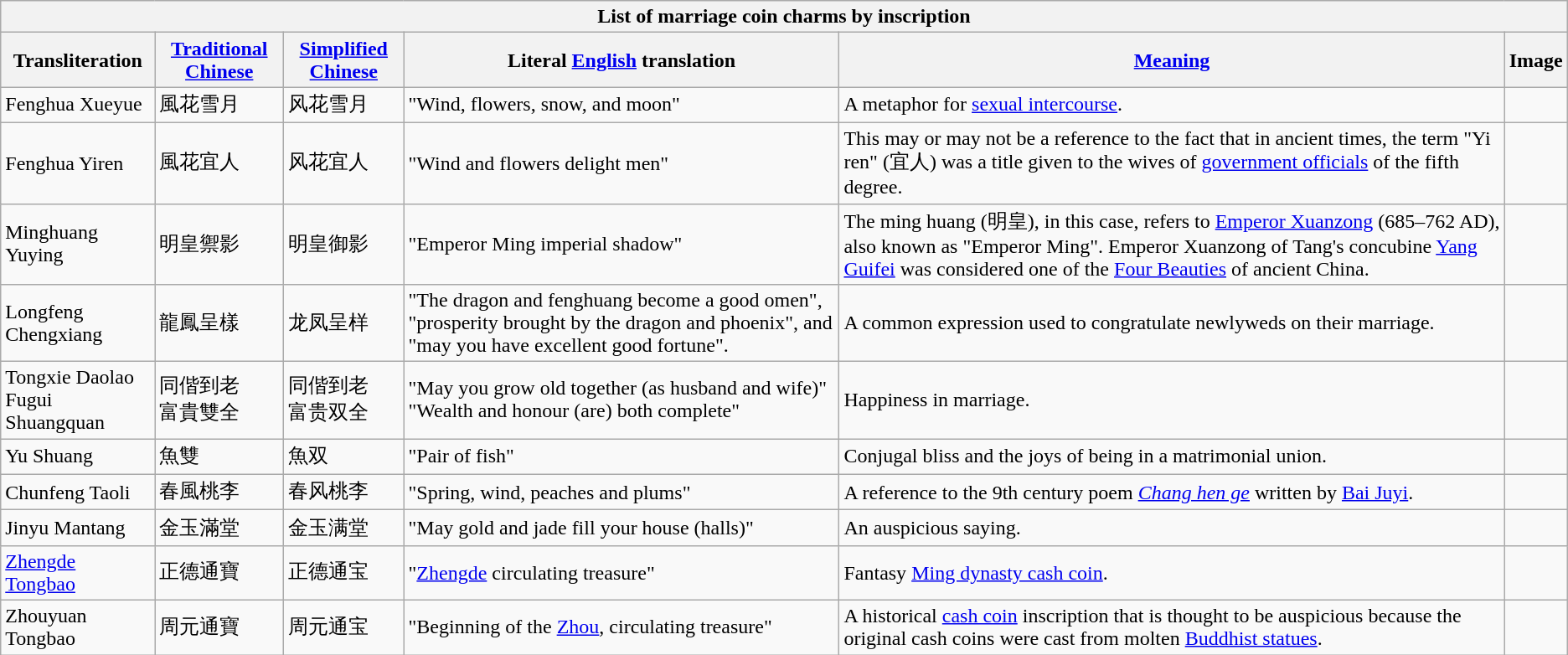<table class="wikitable" style="font-size: 100%">
<tr>
<th colspan=6>List of marriage coin charms by inscription</th>
</tr>
<tr>
<th>Transliteration</th>
<th><a href='#'>Traditional Chinese</a></th>
<th><a href='#'>Simplified Chinese</a></th>
<th>Literal <a href='#'>English</a> translation</th>
<th><a href='#'>Meaning</a></th>
<th>Image</th>
</tr>
<tr>
<td>Fenghua Xueyue</td>
<td>風花雪月</td>
<td>风花雪月</td>
<td>"Wind, flowers, snow, and moon"</td>
<td>A metaphor for <a href='#'>sexual intercourse</a>.</td>
<td></td>
</tr>
<tr>
<td>Fenghua Yiren</td>
<td>風花宜人</td>
<td>风花宜人</td>
<td>"Wind and flowers delight men" </td>
<td>This may or may not be a reference to the fact that in ancient times, the term "Yi ren" (宜人) was a title given to the wives of <a href='#'>government officials</a> of the fifth degree.</td>
<td></td>
</tr>
<tr>
<td>Minghuang Yuying</td>
<td>明皇禦影</td>
<td>明皇御影</td>
<td>"Emperor Ming imperial shadow"</td>
<td>The ming huang (明皇), in this case, refers to <a href='#'>Emperor Xuanzong</a> (685–762 AD), also known as "Emperor Ming". Emperor Xuanzong of Tang's concubine <a href='#'>Yang Guifei</a> was considered one of the <a href='#'>Four Beauties</a> of ancient China.</td>
<td></td>
</tr>
<tr>
<td>Longfeng Chengxiang</td>
<td>龍鳳呈樣</td>
<td>龙凤呈样</td>
<td>"The dragon and fenghuang become a good omen", "prosperity brought by the dragon and phoenix", and "may you have excellent good fortune".</td>
<td>A common expression used to congratulate newlyweds on their marriage.</td>
<td></td>
</tr>
<tr>
<td>Tongxie Daolao<br>Fugui Shuangquan</td>
<td>同偕到老<br>富貴雙全</td>
<td>同偕到老<br>富贵双全</td>
<td>"May you grow old together (as husband and wife)"<br>"Wealth and honour (are) both complete"</td>
<td>Happiness in marriage.</td>
<td></td>
</tr>
<tr>
<td>Yu Shuang</td>
<td>魚雙</td>
<td>魚双</td>
<td>"Pair of fish"</td>
<td>Conjugal bliss and the joys of being in a matrimonial union.</td>
<td></td>
</tr>
<tr>
<td>Chunfeng Taoli</td>
<td>春風桃李</td>
<td>春风桃李</td>
<td>"Spring, wind, peaches and plums"</td>
<td>A reference to the 9th century poem <em><a href='#'>Chang hen ge</a></em> written by <a href='#'>Bai Juyi</a>.</td>
<td></td>
</tr>
<tr>
<td>Jinyu Mantang</td>
<td>金玉滿堂</td>
<td>金玉满堂</td>
<td>"May gold and jade fill your house (halls)"</td>
<td>An auspicious saying.</td>
<td></td>
</tr>
<tr>
<td><a href='#'>Zhengde Tongbao</a></td>
<td>正德通寶</td>
<td>正德通宝</td>
<td>"<a href='#'>Zhengde</a> circulating treasure"</td>
<td>Fantasy <a href='#'>Ming dynasty cash coin</a>.</td>
<td></td>
</tr>
<tr>
<td>Zhouyuan Tongbao</td>
<td>周元通寶</td>
<td>周元通宝</td>
<td>"Beginning of the <a href='#'>Zhou</a>, circulating treasure"</td>
<td>A historical <a href='#'>cash coin</a> inscription that is thought to be auspicious because the original cash coins were cast from molten <a href='#'>Buddhist statues</a>.</td>
<td></td>
</tr>
</table>
